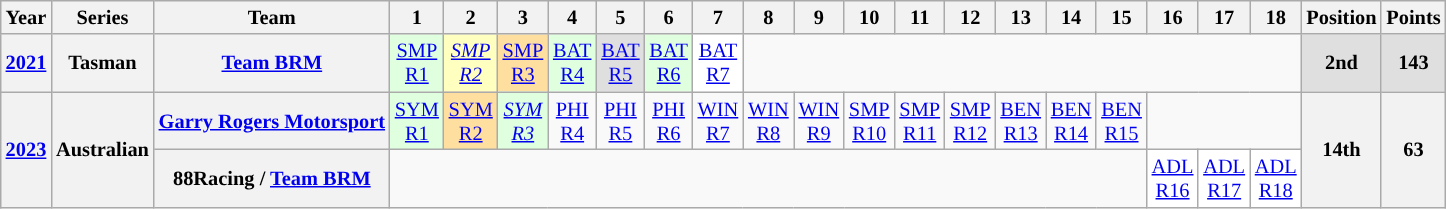<table class="wikitable" style="text-align:center; font-size:85%">
<tr>
<th>Year</th>
<th>Series</th>
<th>Team</th>
<th>1</th>
<th>2</th>
<th>3</th>
<th>4</th>
<th>5</th>
<th>6</th>
<th>7</th>
<th>8</th>
<th>9</th>
<th>10</th>
<th>11</th>
<th>12</th>
<th>13</th>
<th>14</th>
<th>15</th>
<th>16</th>
<th>17</th>
<th>18</th>
<th>Position</th>
<th>Points</th>
</tr>
<tr>
<th><a href='#'>2021</a></th>
<th>Tasman</th>
<th nowrap><a href='#'>Team BRM</a></th>
<td style="background:#dfffdf"><a href='#'>SMP<br>R1</a><br></td>
<td style="background:#ffffbf"><em><a href='#'>SMP<br>R2</a></em><br></td>
<td style="background:#FFDF9F"><a href='#'>SMP<br>R3</a><br></td>
<td style="background:#dfffdf"><a href='#'>BAT<br>R4</a><br></td>
<td style="background:#dfdfdf"><a href='#'>BAT<br>R5</a><br></td>
<td style="background:#dfffdf"><a href='#'>BAT<br>R6</a><br></td>
<td style="background:#ffffff"><a href='#'>BAT<br>R7</a><br></td>
<td colspan=11></td>
<th style="background:#dfdfdf">2nd</th>
<th style="background:#dfdfdf">143</th>
</tr>
<tr>
<th rowspan=2><a href='#'>2023</a></th>
<th rowspan=2>Australian</th>
<th nowrap><a href='#'>Garry Rogers Motorsport</a></th>
<td style="background:#dfffdf"><a href='#'>SYM<br>R1</a><br></td>
<td style="background:#ffdf9f"><a href='#'>SYM<br>R2</a><br></td>
<td style="background:#dfffdf"><em><a href='#'>SYM<br>R3</a></em><br></td>
<td><a href='#'>PHI<br>R4</a></td>
<td><a href='#'>PHI<br>R5</a></td>
<td><a href='#'>PHI<br>R6</a></td>
<td><a href='#'>WIN<br>R7</a></td>
<td><a href='#'>WIN<br>R8</a></td>
<td><a href='#'>WIN<br>R9</a></td>
<td><a href='#'>SMP<br>R10</a></td>
<td><a href='#'>SMP<br>R11</a></td>
<td><a href='#'>SMP<br>R12</a></td>
<td><a href='#'>BEN<br>R13</a></td>
<td><a href='#'>BEN<br>R14</a></td>
<td><a href='#'>BEN<br>R15</a></td>
<td colspan=3></td>
<th rowspan=2>14th</th>
<th rowspan=2>63</th>
</tr>
<tr>
<th nowrap>88Racing / <a href='#'>Team BRM</a></th>
<td colspan=15></td>
<td style="background:#ffffff"><a href='#'>ADL<br>R16</a><br></td>
<td style="background:#ffffff"><a href='#'>ADL<br>R17</a><br></td>
<td style="background:#ffffff"><a href='#'>ADL<br>R18</a><br></td>
</tr>
</table>
